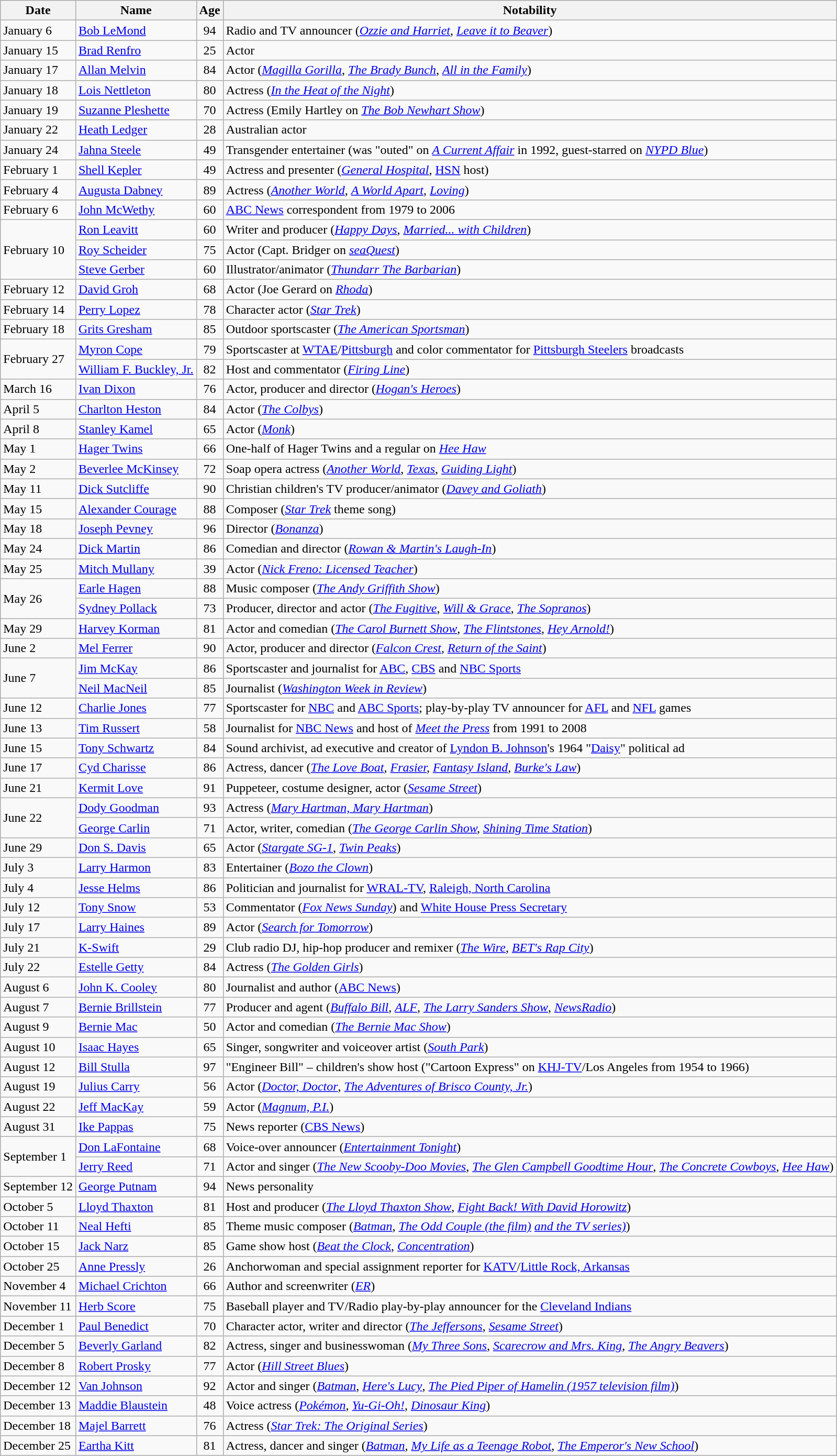<table class="wikitable sortable">
<tr ">
<th>Date</th>
<th>Name</th>
<th>Age</th>
<th class="unsortable">Notability</th>
</tr>
<tr>
<td>January 6</td>
<td><a href='#'>Bob LeMond</a></td>
<td style="text-align:center;">94</td>
<td>Radio and TV announcer (<em><a href='#'>Ozzie and Harriet</a></em>, <em><a href='#'>Leave it to Beaver</a></em>)</td>
</tr>
<tr>
<td>January 15</td>
<td><a href='#'>Brad Renfro</a></td>
<td style="text-align:center;">25</td>
<td>Actor</td>
</tr>
<tr>
<td>January 17</td>
<td><a href='#'>Allan Melvin</a></td>
<td style="text-align:center;">84</td>
<td>Actor (<em><a href='#'>Magilla Gorilla</a></em>, <em><a href='#'>The Brady Bunch</a></em>, <em><a href='#'>All in the Family</a></em>)</td>
</tr>
<tr>
<td>January 18</td>
<td><a href='#'>Lois Nettleton</a></td>
<td style="text-align:center;">80</td>
<td>Actress (<em><a href='#'>In the Heat of the Night</a></em>)</td>
</tr>
<tr>
<td>January 19</td>
<td><a href='#'>Suzanne Pleshette</a></td>
<td style="text-align:center;">70</td>
<td>Actress (Emily Hartley on <em><a href='#'>The Bob Newhart Show</a></em>)</td>
</tr>
<tr>
<td>January 22</td>
<td><a href='#'>Heath Ledger</a></td>
<td style="text-align:center;">28</td>
<td>Australian actor</td>
</tr>
<tr>
<td>January 24</td>
<td><a href='#'>Jahna Steele</a></td>
<td style="text-align:center;">49</td>
<td>Transgender entertainer (was "outed" on <em><a href='#'>A Current Affair</a></em> in 1992, guest-starred on <em><a href='#'>NYPD Blue</a></em>)</td>
</tr>
<tr>
<td>February 1</td>
<td><a href='#'>Shell Kepler</a></td>
<td style="text-align:center;">49</td>
<td>Actress and presenter (<em><a href='#'>General Hospital</a></em>, <a href='#'>HSN</a> host)</td>
</tr>
<tr>
<td>February 4</td>
<td><a href='#'>Augusta Dabney</a></td>
<td style="text-align:center;">89</td>
<td>Actress (<em><a href='#'>Another World</a></em>, <em><a href='#'>A World Apart</a></em>, <em><a href='#'>Loving</a></em>)</td>
</tr>
<tr>
<td>February 6</td>
<td><a href='#'>John McWethy</a></td>
<td style="text-align:center;">60</td>
<td><a href='#'>ABC News</a> correspondent from 1979 to 2006</td>
</tr>
<tr>
<td rowspan="3">February 10</td>
<td><a href='#'>Ron Leavitt</a></td>
<td style="text-align:center;">60</td>
<td>Writer and producer (<em><a href='#'>Happy Days</a></em>, <em><a href='#'>Married... with Children</a></em>)</td>
</tr>
<tr>
<td><a href='#'>Roy Scheider</a></td>
<td style="text-align:center;">75</td>
<td>Actor (Capt. Bridger on <em><a href='#'>seaQuest</a></em>)</td>
</tr>
<tr>
<td><a href='#'>Steve Gerber</a></td>
<td style="text-align:center;">60</td>
<td>Illustrator/animator (<em><a href='#'>Thundarr The Barbarian</a></em>)</td>
</tr>
<tr>
<td>February 12</td>
<td><a href='#'>David Groh</a></td>
<td style="text-align:center;">68</td>
<td>Actor (Joe Gerard on <em><a href='#'>Rhoda</a></em>)</td>
</tr>
<tr>
<td>February 14</td>
<td><a href='#'>Perry Lopez</a></td>
<td style="text-align:center;">78</td>
<td>Character actor (<em><a href='#'>Star Trek</a></em>)</td>
</tr>
<tr>
<td>February 18</td>
<td><a href='#'>Grits Gresham</a></td>
<td style="text-align:center;">85</td>
<td>Outdoor sportscaster (<em><a href='#'>The American Sportsman</a></em>)</td>
</tr>
<tr>
<td rowspan="2">February 27</td>
<td><a href='#'>Myron Cope</a></td>
<td style="text-align:center;">79</td>
<td>Sportscaster at <a href='#'>WTAE</a>/<a href='#'>Pittsburgh</a> and color commentator for <a href='#'>Pittsburgh Steelers</a> broadcasts</td>
</tr>
<tr>
<td><a href='#'>William F. Buckley, Jr.</a></td>
<td style="text-align:center;">82</td>
<td>Host and commentator (<em><a href='#'>Firing Line</a></em>)</td>
</tr>
<tr>
<td>March 16</td>
<td><a href='#'>Ivan Dixon</a></td>
<td style="text-align:center;">76</td>
<td>Actor, producer and director (<em><a href='#'>Hogan's Heroes</a></em>)</td>
</tr>
<tr>
<td>April 5</td>
<td><a href='#'>Charlton Heston</a></td>
<td style="text-align:center;">84</td>
<td>Actor (<em><a href='#'>The Colbys</a></em>)</td>
</tr>
<tr>
<td>April 8</td>
<td><a href='#'>Stanley Kamel</a></td>
<td style="text-align:center;">65</td>
<td>Actor (<em><a href='#'>Monk</a></em>)</td>
</tr>
<tr>
<td>May 1</td>
<td><a href='#'>Hager Twins</a></td>
<td style="text-align:center;">66</td>
<td>One-half of Hager Twins and a regular on <em><a href='#'>Hee Haw</a></em></td>
</tr>
<tr>
<td>May 2</td>
<td><a href='#'>Beverlee McKinsey</a></td>
<td style="text-align:center;">72</td>
<td>Soap opera actress (<em><a href='#'>Another World</a></em>, <em><a href='#'>Texas</a></em>, <em><a href='#'>Guiding Light</a></em>)</td>
</tr>
<tr>
<td>May 11</td>
<td><a href='#'>Dick Sutcliffe</a></td>
<td style="text-align:center;">90</td>
<td>Christian children's TV producer/animator (<em><a href='#'>Davey and Goliath</a></em>)</td>
</tr>
<tr>
<td>May 15</td>
<td><a href='#'>Alexander Courage</a></td>
<td style="text-align:center;">88</td>
<td>Composer (<em><a href='#'>Star Trek</a></em> theme song)</td>
</tr>
<tr>
<td>May 18</td>
<td><a href='#'>Joseph Pevney</a></td>
<td style="text-align:center;">96</td>
<td>Director (<em><a href='#'>Bonanza</a></em>)</td>
</tr>
<tr>
<td>May 24</td>
<td><a href='#'>Dick Martin</a></td>
<td style="text-align:center;">86</td>
<td>Comedian and director (<em><a href='#'>Rowan & Martin's Laugh-In</a></em>)</td>
</tr>
<tr>
<td>May 25</td>
<td><a href='#'>Mitch Mullany</a></td>
<td style="text-align:center;">39</td>
<td>Actor (<em><a href='#'>Nick Freno: Licensed Teacher</a></em>)</td>
</tr>
<tr>
<td rowspan="2">May 26</td>
<td><a href='#'>Earle Hagen</a></td>
<td style="text-align:center;">88</td>
<td>Music composer (<em><a href='#'>The Andy Griffith Show</a></em>)</td>
</tr>
<tr>
<td><a href='#'>Sydney Pollack</a></td>
<td style="text-align:center;">73</td>
<td>Producer, director and actor (<em><a href='#'>The Fugitive</a></em>, <em><a href='#'>Will & Grace</a></em>, <em><a href='#'>The Sopranos</a></em>)</td>
</tr>
<tr>
<td>May 29</td>
<td><a href='#'>Harvey Korman</a></td>
<td style="text-align:center;">81</td>
<td>Actor and comedian (<em><a href='#'>The Carol Burnett Show</a></em>, <em><a href='#'>The Flintstones</a></em>, <em><a href='#'>Hey Arnold!</a></em>)</td>
</tr>
<tr>
<td>June 2</td>
<td><a href='#'>Mel Ferrer</a></td>
<td style="text-align:center;">90</td>
<td>Actor, producer and director (<em><a href='#'>Falcon Crest</a></em>, <em><a href='#'>Return of the Saint</a></em>)</td>
</tr>
<tr>
<td rowspan="2">June 7</td>
<td><a href='#'>Jim McKay</a></td>
<td style="text-align:center;">86</td>
<td>Sportscaster and journalist for <a href='#'>ABC</a>, <a href='#'>CBS</a> and <a href='#'>NBC Sports</a></td>
</tr>
<tr>
<td><a href='#'>Neil MacNeil</a></td>
<td style="text-align:center;">85</td>
<td>Journalist (<em><a href='#'>Washington Week in Review</a></em>)</td>
</tr>
<tr>
<td>June 12</td>
<td><a href='#'>Charlie Jones</a></td>
<td style="text-align:center;">77</td>
<td>Sportscaster for <a href='#'>NBC</a> and <a href='#'>ABC Sports</a>; play-by-play TV announcer for <a href='#'>AFL</a> and <a href='#'>NFL</a> games</td>
</tr>
<tr>
<td>June 13</td>
<td><a href='#'>Tim Russert</a></td>
<td style="text-align:center;">58</td>
<td>Journalist for <a href='#'>NBC News</a> and host of <em><a href='#'>Meet the Press</a></em> from 1991 to 2008</td>
</tr>
<tr>
<td>June 15</td>
<td><a href='#'>Tony Schwartz</a></td>
<td style="text-align:center;">84</td>
<td>Sound archivist, ad executive and creator of <a href='#'>Lyndon B. Johnson</a>'s 1964 "<a href='#'>Daisy</a>" political ad</td>
</tr>
<tr>
<td>June 17</td>
<td><a href='#'>Cyd Charisse</a></td>
<td style="text-align:center;">86</td>
<td>Actress, dancer (<em><a href='#'>The Love Boat</a>, <a href='#'>Frasier</a>, <a href='#'>Fantasy Island</a>, <a href='#'>Burke's Law</a></em>)</td>
</tr>
<tr>
<td>June 21</td>
<td><a href='#'>Kermit Love</a></td>
<td style="text-align:center;">91</td>
<td>Puppeteer, costume designer, actor (<em><a href='#'>Sesame Street</a></em>)</td>
</tr>
<tr>
<td rowspan="2">June 22</td>
<td><a href='#'>Dody Goodman</a></td>
<td style="text-align:center;">93</td>
<td>Actress (<em><a href='#'>Mary Hartman, Mary Hartman</a></em>)</td>
</tr>
<tr>
<td><a href='#'>George Carlin</a></td>
<td style="text-align:center;">71</td>
<td>Actor, writer, comedian (<em><a href='#'>The George Carlin Show</a>, <a href='#'>Shining Time Station</a></em>)</td>
</tr>
<tr>
<td>June 29</td>
<td><a href='#'>Don S. Davis</a></td>
<td style="text-align:center;">65</td>
<td>Actor (<em><a href='#'>Stargate SG-1</a></em>, <em><a href='#'>Twin Peaks</a></em>)</td>
</tr>
<tr>
<td>July 3</td>
<td><a href='#'>Larry Harmon</a></td>
<td style="text-align:center;">83</td>
<td>Entertainer (<em><a href='#'>Bozo the Clown</a></em>)</td>
</tr>
<tr>
<td>July 4</td>
<td><a href='#'>Jesse Helms</a></td>
<td style="text-align:center;">86</td>
<td>Politician and journalist for <a href='#'>WRAL-TV</a>, <a href='#'>Raleigh, North Carolina</a></td>
</tr>
<tr>
<td>July 12</td>
<td><a href='#'>Tony Snow</a></td>
<td style="text-align:center;">53</td>
<td>Commentator (<em><a href='#'>Fox News Sunday</a></em>) and <a href='#'>White House Press Secretary</a></td>
</tr>
<tr>
<td>July 17</td>
<td><a href='#'>Larry Haines</a></td>
<td style="text-align:center;">89</td>
<td>Actor (<em><a href='#'>Search for Tomorrow</a></em>)</td>
</tr>
<tr>
<td>July 21</td>
<td><a href='#'>K-Swift</a></td>
<td style="text-align:center;">29</td>
<td>Club radio DJ, hip-hop producer and remixer (<em><a href='#'>The Wire</a></em>, <em><a href='#'>BET's Rap City</a></em>)</td>
</tr>
<tr>
<td>July 22</td>
<td><a href='#'>Estelle Getty</a></td>
<td style="text-align:center;">84</td>
<td>Actress (<em><a href='#'>The Golden Girls</a></em>)</td>
</tr>
<tr>
<td>August 6</td>
<td><a href='#'>John K. Cooley</a></td>
<td style="text-align:center;">80</td>
<td>Journalist and author (<a href='#'>ABC News</a>)</td>
</tr>
<tr>
<td>August 7</td>
<td><a href='#'>Bernie Brillstein</a></td>
<td style="text-align:center;">77</td>
<td>Producer and agent (<em><a href='#'>Buffalo Bill</a></em>, <em><a href='#'>ALF</a></em>, <em><a href='#'>The Larry Sanders Show</a></em>, <em><a href='#'>NewsRadio</a></em>)</td>
</tr>
<tr>
<td>August 9</td>
<td><a href='#'>Bernie Mac</a></td>
<td style="text-align:center;">50</td>
<td>Actor and comedian (<em><a href='#'>The Bernie Mac Show</a></em>)</td>
</tr>
<tr>
<td>August 10</td>
<td><a href='#'>Isaac Hayes</a></td>
<td style="text-align:center;">65</td>
<td>Singer, songwriter and voiceover artist (<em><a href='#'>South Park</a></em>)</td>
</tr>
<tr>
<td>August 12</td>
<td><a href='#'>Bill Stulla</a></td>
<td style="text-align:center;">97</td>
<td>"Engineer Bill" – children's show host ("Cartoon Express" on <a href='#'>KHJ-TV</a>/Los Angeles from 1954 to 1966)</td>
</tr>
<tr>
<td>August 19</td>
<td><a href='#'>Julius Carry</a></td>
<td style="text-align:center;">56</td>
<td>Actor (<em><a href='#'>Doctor, Doctor</a></em>, <em><a href='#'>The Adventures of Brisco County, Jr.</a></em>)</td>
</tr>
<tr>
<td>August 22</td>
<td><a href='#'>Jeff MacKay</a></td>
<td style="text-align:center;">59</td>
<td>Actor (<em><a href='#'>Magnum, P.I.</a></em>)</td>
</tr>
<tr>
<td>August 31</td>
<td><a href='#'>Ike Pappas</a></td>
<td style="text-align:center;">75</td>
<td>News reporter (<a href='#'>CBS News</a>)</td>
</tr>
<tr>
<td rowspan="2">September 1</td>
<td><a href='#'>Don LaFontaine</a></td>
<td style="text-align:center;">68</td>
<td>Voice-over announcer (<em><a href='#'>Entertainment Tonight</a></em>)</td>
</tr>
<tr>
<td><a href='#'>Jerry Reed</a></td>
<td style="text-align:center;">71</td>
<td>Actor and singer (<em><a href='#'>The New Scooby-Doo Movies</a></em>, <em><a href='#'>The Glen Campbell Goodtime Hour</a></em>, <em><a href='#'>The Concrete Cowboys</a></em>, <em><a href='#'>Hee Haw</a></em>)</td>
</tr>
<tr>
<td>September 12</td>
<td><a href='#'>George Putnam</a></td>
<td style="text-align:center;">94</td>
<td>News personality</td>
</tr>
<tr>
<td>October 5</td>
<td><a href='#'>Lloyd Thaxton</a></td>
<td style="text-align:center;">81</td>
<td>Host and producer (<em><a href='#'>The Lloyd Thaxton Show</a></em>, <em><a href='#'>Fight Back! With David Horowitz</a></em>)</td>
</tr>
<tr>
<td>October 11</td>
<td><a href='#'>Neal Hefti</a></td>
<td style="text-align:center;">85</td>
<td>Theme music composer (<em><a href='#'>Batman</a></em>, <em><a href='#'>The Odd Couple (the film)</a> <a href='#'>and the TV series)</a></em>)</td>
</tr>
<tr>
<td>October 15</td>
<td><a href='#'>Jack Narz</a></td>
<td style="text-align:center;">85</td>
<td>Game show host (<em><a href='#'>Beat the Clock</a></em>, <em><a href='#'>Concentration</a></em>)</td>
</tr>
<tr>
<td>October 25</td>
<td><a href='#'>Anne Pressly</a></td>
<td style="text-align:center;">26</td>
<td>Anchorwoman and special assignment reporter for <a href='#'>KATV</a>/<a href='#'>Little Rock, Arkansas</a></td>
</tr>
<tr>
<td>November 4</td>
<td><a href='#'>Michael Crichton</a></td>
<td style="text-align:center;">66</td>
<td>Author and screenwriter (<em><a href='#'>ER</a></em>)</td>
</tr>
<tr>
<td>November 11</td>
<td><a href='#'>Herb Score</a></td>
<td style="text-align:center;">75</td>
<td>Baseball player and TV/Radio play-by-play announcer for the <a href='#'>Cleveland Indians</a></td>
</tr>
<tr>
<td>December 1</td>
<td><a href='#'>Paul Benedict</a></td>
<td style="text-align:center;">70</td>
<td>Character actor, writer and director (<em><a href='#'>The Jeffersons</a></em>, <em><a href='#'>Sesame Street</a></em>)</td>
</tr>
<tr>
<td>December 5</td>
<td><a href='#'>Beverly Garland</a></td>
<td style="text-align:center;">82</td>
<td>Actress, singer and businesswoman (<em><a href='#'>My Three Sons</a></em>, <em><a href='#'>Scarecrow and Mrs. King</a></em>, <em><a href='#'>The Angry Beavers</a></em>)</td>
</tr>
<tr>
<td>December 8</td>
<td><a href='#'>Robert Prosky</a></td>
<td style="text-align:center;">77</td>
<td>Actor (<em><a href='#'>Hill Street Blues</a></em>)</td>
</tr>
<tr>
<td>December 12</td>
<td><a href='#'>Van Johnson</a></td>
<td style="text-align:center;">92</td>
<td>Actor and singer (<em><a href='#'>Batman</a></em>, <em><a href='#'>Here's Lucy</a></em>, <em><a href='#'>The Pied Piper of Hamelin (1957 television film)</a></em>)</td>
</tr>
<tr>
<td>December 13</td>
<td><a href='#'>Maddie Blaustein</a></td>
<td style="text-align:center;">48</td>
<td>Voice actress (<em><a href='#'>Pokémon</a></em>, <em><a href='#'>Yu-Gi-Oh!</a></em>, <em><a href='#'>Dinosaur King</a></em>)</td>
</tr>
<tr>
<td>December 18</td>
<td><a href='#'>Majel Barrett</a></td>
<td style="text-align:center;">76</td>
<td>Actress (<em><a href='#'>Star Trek: The Original Series</a></em>)</td>
</tr>
<tr>
<td>December 25</td>
<td><a href='#'>Eartha Kitt</a></td>
<td style="text-align:center;">81</td>
<td>Actress, dancer and singer (<em><a href='#'>Batman</a></em>, <em><a href='#'>My Life as a Teenage Robot</a></em>, <em><a href='#'>The Emperor's New School</a></em>)</td>
</tr>
</table>
